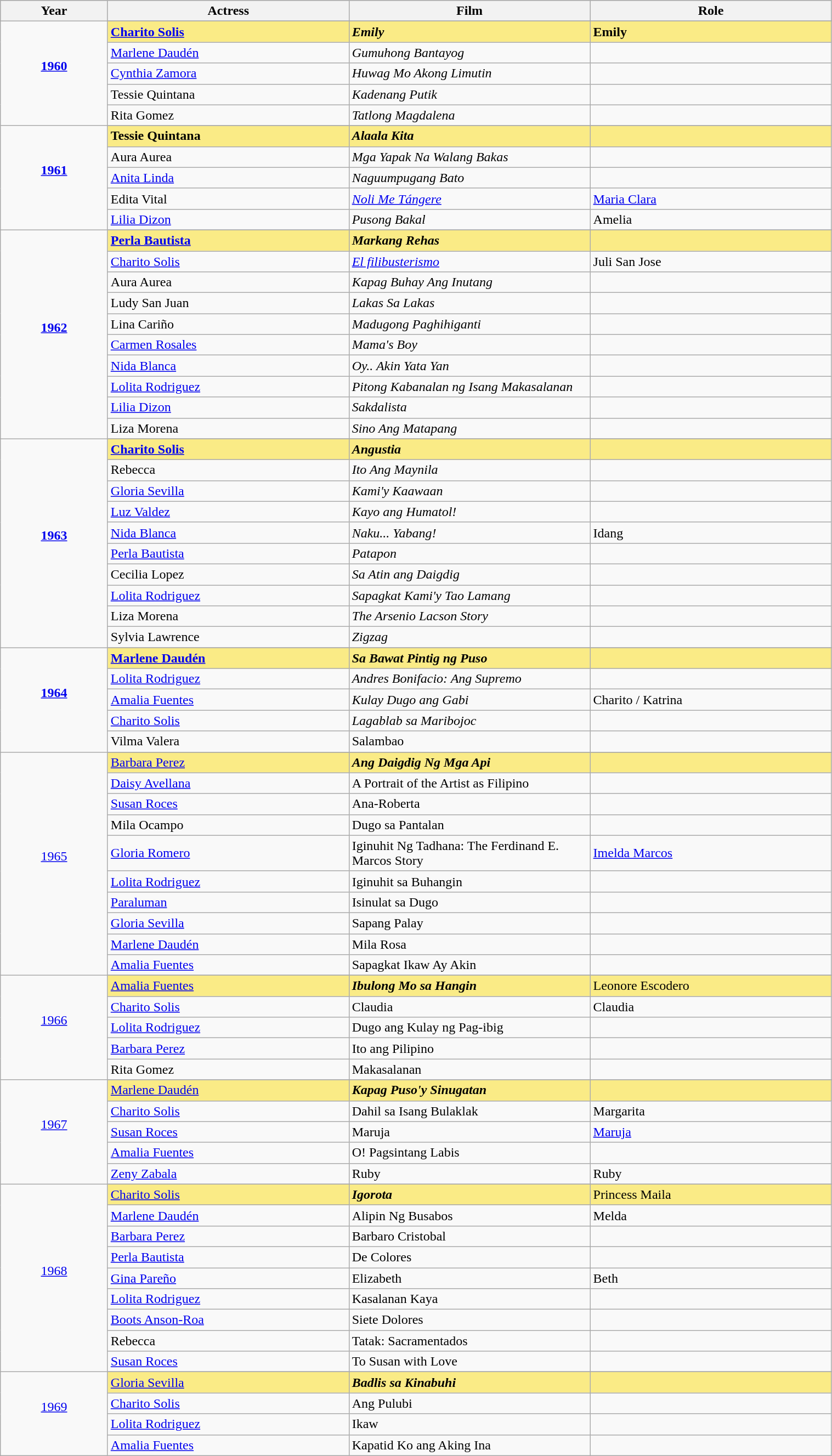<table class="wikitable" style="width:80%">
<tr bgcolor="#bebebe">
<th width="8%">Year</th>
<th width="18%">Actress</th>
<th width="18%">Film</th>
<th width="18%">Role</th>
</tr>
<tr>
<td rowspan=6 style="text-align:center"><strong><a href='#'>1960</a></strong><br> <br></td>
</tr>
<tr style="background:#FAEB86">
<td><strong><a href='#'>Charito Solis</a></strong></td>
<td><strong><em>Emily</em></strong></td>
<td><strong>Emily</strong></td>
</tr>
<tr>
<td><a href='#'>Marlene Daudén</a></td>
<td><em>Gumuhong Bantayog</em></td>
<td></td>
</tr>
<tr>
<td><a href='#'>Cynthia Zamora</a></td>
<td><em>Huwag Mo Akong Limutin</em></td>
<td></td>
</tr>
<tr>
<td>Tessie Quintana</td>
<td><em>Kadenang Putik</em></td>
<td></td>
</tr>
<tr>
<td>Rita Gomez</td>
<td><em>Tatlong Magdalena</em></td>
<td></td>
</tr>
<tr>
<td rowspan=6 style="text-align:center"><strong><a href='#'>1961</a></strong><br> <br></td>
</tr>
<tr style="background:#FAEB86">
<td><strong>Tessie Quintana</strong></td>
<td><strong><em>Alaala Kita</em></strong></td>
<td></td>
</tr>
<tr>
<td>Aura Aurea</td>
<td><em>Mga Yapak Na Walang Bakas</em></td>
<td></td>
</tr>
<tr>
<td><a href='#'>Anita Linda</a></td>
<td><em>Naguumpugang Bato</em></td>
<td></td>
</tr>
<tr>
<td>Edita Vital</td>
<td><em><a href='#'>Noli Me Tángere</a></em></td>
<td><a href='#'>Maria Clara</a></td>
</tr>
<tr>
<td><a href='#'>Lilia Dizon</a></td>
<td><em>Pusong Bakal</em></td>
<td>Amelia</td>
</tr>
<tr>
<td rowspan=11 style="text-align:center"><strong><a href='#'>1962</a></strong><br> <br></td>
</tr>
<tr style="background:#FAEB86">
<td><strong><a href='#'>Perla Bautista</a></strong></td>
<td><strong><em>Markang Rehas</em></strong></td>
<td></td>
</tr>
<tr>
<td><a href='#'>Charito Solis</a></td>
<td><em><a href='#'>El filibusterismo</a></em></td>
<td>Juli San Jose</td>
</tr>
<tr>
<td>Aura Aurea</td>
<td><em>Kapag Buhay Ang Inutang</em></td>
<td></td>
</tr>
<tr>
<td>Ludy San Juan</td>
<td><em>Lakas Sa Lakas</em></td>
<td></td>
</tr>
<tr>
<td>Lina Cariño</td>
<td><em>Madugong Paghihiganti</em></td>
<td></td>
</tr>
<tr>
<td><a href='#'>Carmen Rosales</a></td>
<td><em>Mama's Boy</em></td>
<td></td>
</tr>
<tr>
<td><a href='#'>Nida Blanca</a></td>
<td><em>Oy.. Akin Yata Yan</em></td>
<td></td>
</tr>
<tr>
<td><a href='#'>Lolita Rodriguez</a></td>
<td><em>Pitong Kabanalan ng Isang Makasalanan</em></td>
<td></td>
</tr>
<tr>
<td><a href='#'>Lilia Dizon</a></td>
<td><em>Sakdalista</em></td>
<td></td>
</tr>
<tr>
<td>Liza Morena</td>
<td><em>Sino Ang Matapang</em></td>
<td></td>
</tr>
<tr>
<td rowspan=11 style="text-align:center"><strong><a href='#'>1963</a></strong><br> <br></td>
</tr>
<tr style="background:#FAEB86">
<td><strong><a href='#'>Charito Solis</a></strong></td>
<td><strong><em>Angustia</em></strong></td>
<td></td>
</tr>
<tr>
<td>Rebecca</td>
<td><em>Ito Ang Maynila</em></td>
<td></td>
</tr>
<tr>
<td><a href='#'>Gloria Sevilla</a></td>
<td><em>Kami'y Kaawaan</em></td>
<td></td>
</tr>
<tr>
<td><a href='#'>Luz Valdez</a></td>
<td><em>Kayo ang Humatol!</em></td>
<td></td>
</tr>
<tr>
<td><a href='#'>Nida Blanca</a></td>
<td><em>Naku... Yabang!</em></td>
<td>Idang</td>
</tr>
<tr>
<td><a href='#'>Perla Bautista</a></td>
<td><em>Patapon</em></td>
<td></td>
</tr>
<tr>
<td>Cecilia Lopez</td>
<td><em>Sa Atin ang Daigdig</em></td>
<td></td>
</tr>
<tr>
<td><a href='#'>Lolita Rodriguez</a></td>
<td><em>Sapagkat Kami'y Tao Lamang</em></td>
<td></td>
</tr>
<tr>
<td>Liza Morena</td>
<td><em>The Arsenio Lacson Story</em></td>
<td></td>
</tr>
<tr>
<td>Sylvia Lawrence</td>
<td><em>Zigzag</em></td>
<td></td>
</tr>
<tr>
<td rowspan=6 style="text-align:center"><strong><a href='#'>1964</a></strong><br> <br></td>
</tr>
<tr style="background:#FAEB86">
<td><strong><a href='#'>Marlene Daudén</a></strong></td>
<td><strong><em>Sa Bawat Pintig ng Puso</em></strong></td>
<td></td>
</tr>
<tr>
<td><a href='#'>Lolita Rodriguez</a></td>
<td><em>Andres Bonifacio: Ang Supremo</em></td>
<td></td>
</tr>
<tr>
<td><a href='#'>Amalia Fuentes</a></td>
<td><em>Kulay Dugo ang Gabi</em></td>
<td>Charito / Katrina</td>
</tr>
<tr>
<td><a href='#'>Charito Solis</a></td>
<td><em>Lagablab sa Maribojoc<strong></td>
<td></td>
</tr>
<tr>
<td>Vilma Valera</td>
<td></em>Salambao<em></td>
<td></td>
</tr>
<tr>
<td rowspan=11 style="text-align:center"></strong><a href='#'>1965</a><strong><br> <br></td>
</tr>
<tr style="background:#FAEB86">
<td></strong><a href='#'>Barbara Perez</a><strong></td>
<td><strong><em>Ang Daigdig Ng Mga Api</em></strong></td>
<td></td>
</tr>
<tr>
<td><a href='#'>Daisy Avellana</a></td>
<td></em>A Portrait of the Artist as Filipino<em></td>
<td></td>
</tr>
<tr>
<td><a href='#'>Susan Roces</a></td>
<td></em>Ana-Roberta<em></td>
<td></td>
</tr>
<tr>
<td>Mila Ocampo</td>
<td></em>Dugo sa Pantalan<em></td>
<td></td>
</tr>
<tr>
<td><a href='#'>Gloria Romero</a></td>
<td></em>Iginuhit Ng Tadhana: The Ferdinand E. Marcos Story<em></td>
<td><a href='#'>Imelda Marcos</a></td>
</tr>
<tr>
<td><a href='#'>Lolita Rodriguez</a></td>
<td></em>Iginuhit sa Buhangin<em></td>
<td></td>
</tr>
<tr>
<td><a href='#'>Paraluman</a></td>
<td></em>Isinulat sa Dugo<em></td>
<td></td>
</tr>
<tr>
<td><a href='#'>Gloria Sevilla</a></td>
<td></em>Sapang Palay<em></td>
<td></td>
</tr>
<tr>
<td><a href='#'>Marlene Daudén</a></td>
<td></em>Mila Rosa<em></td>
<td></td>
</tr>
<tr>
<td><a href='#'>Amalia Fuentes</a></td>
<td></em>Sapagkat Ikaw Ay Akin<em></td>
<td></td>
</tr>
<tr>
<td rowspan=6 style="text-align:center"></strong><a href='#'>1966</a><strong><br> <br></td>
</tr>
<tr style="background:#FAEB86">
<td></strong><a href='#'>Amalia Fuentes</a><strong></td>
<td><strong><em>Ibulong Mo sa Hangin</em></strong></td>
<td></strong>Leonore Escodero<strong></td>
</tr>
<tr>
<td><a href='#'>Charito Solis</a></td>
<td></em>Claudia<em></td>
<td>Claudia</td>
</tr>
<tr>
<td><a href='#'>Lolita Rodriguez</a></td>
<td></em>Dugo ang Kulay ng Pag-ibig<em></td>
<td></td>
</tr>
<tr>
<td><a href='#'>Barbara Perez</a></td>
<td></em>Ito ang Pilipino<em></td>
<td></td>
</tr>
<tr>
<td>Rita Gomez</td>
<td></em>Makasalanan<em></td>
<td></td>
</tr>
<tr>
<td rowspan=6 style="text-align:center"></strong><a href='#'>1967</a><strong><br> <br></td>
</tr>
<tr style="background:#FAEB86">
<td></strong><a href='#'>Marlene Daudén</a><strong></td>
<td><strong><em>Kapag Puso'y Sinugatan</em></strong></td>
<td></td>
</tr>
<tr>
<td><a href='#'>Charito Solis</a></td>
<td></em>Dahil sa Isang Bulaklak<em></td>
<td>Margarita</td>
</tr>
<tr>
<td><a href='#'>Susan Roces</a></td>
<td></em>Maruja<em></td>
<td><a href='#'>Maruja</a></td>
</tr>
<tr>
<td><a href='#'>Amalia Fuentes</a></td>
<td></em>O! Pagsintang Labis<em></td>
<td></td>
</tr>
<tr>
<td><a href='#'>Zeny Zabala</a></td>
<td></em>Ruby<em></td>
<td>Ruby</td>
</tr>
<tr>
<td rowspan=10 style="text-align:center"></strong><a href='#'>1968</a><strong><br> <br></td>
</tr>
<tr style="background:#FAEB86">
<td></strong><a href='#'>Charito Solis</a><strong></td>
<td><strong><em>Igorota</em></strong></td>
<td></strong>Princess Maila<strong></td>
</tr>
<tr>
<td><a href='#'>Marlene Daudén</a></td>
<td></em>Alipin Ng Busabos<em></td>
<td>Melda</td>
</tr>
<tr>
<td><a href='#'>Barbara Perez</a></td>
<td></em>Barbaro Cristobal<em></td>
<td></td>
</tr>
<tr>
<td><a href='#'>Perla Bautista</a></td>
<td></em>De Colores<em></td>
<td></td>
</tr>
<tr>
<td><a href='#'>Gina Pareño</a></td>
<td></em>Elizabeth<em></td>
<td>Beth</td>
</tr>
<tr>
<td><a href='#'>Lolita Rodriguez</a></td>
<td></em>Kasalanan Kaya<em></td>
<td></td>
</tr>
<tr>
<td><a href='#'>Boots Anson-Roa</a></td>
<td></em>Siete Dolores<em></td>
<td></td>
</tr>
<tr>
<td>Rebecca</td>
<td></em>Tatak: Sacramentados<em></td>
<td></td>
</tr>
<tr>
<td><a href='#'>Susan Roces</a></td>
<td></em>To Susan with Love<em></td>
<td></td>
</tr>
<tr>
<td rowspan=5 style="text-align:center"></strong><a href='#'>1969</a><strong><br> <br></td>
</tr>
<tr style="background:#FAEB86">
<td></strong><a href='#'>Gloria Sevilla</a><strong></td>
<td><strong><em>Badlis sa Kinabuhi</em></strong></td>
<td></td>
</tr>
<tr>
<td><a href='#'>Charito Solis</a></td>
<td></em>Ang Pulubi<em></td>
<td></td>
</tr>
<tr>
<td><a href='#'>Lolita Rodriguez</a></td>
<td></em>Ikaw<em></td>
<td></td>
</tr>
<tr>
<td><a href='#'>Amalia Fuentes</a></td>
<td></em>Kapatid Ko ang Aking Ina<em></td>
<td></td>
</tr>
</table>
